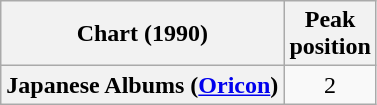<table class="wikitable plainrowheaders" style="text-align:center">
<tr>
<th scope="col">Chart (1990)</th>
<th scope="col">Peak<br> position</th>
</tr>
<tr>
<th scope="row">Japanese Albums (<a href='#'>Oricon</a>)</th>
<td>2</td>
</tr>
</table>
